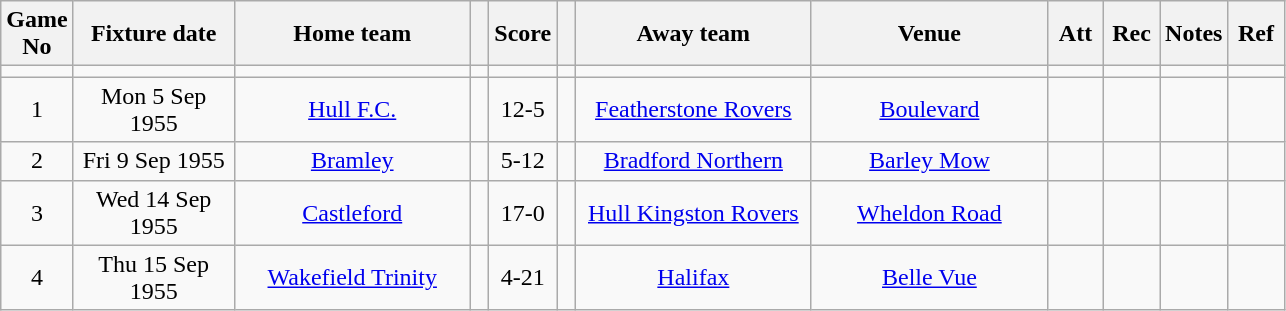<table class="wikitable" style="text-align:center;">
<tr>
<th width=20 abbr="No">Game No</th>
<th width=100 abbr="Date">Fixture date</th>
<th width=150 abbr="Home team">Home team</th>
<th width=5 abbr="space"></th>
<th width=20 abbr="Score">Score</th>
<th width=5 abbr="space"></th>
<th width=150 abbr="Away team">Away team</th>
<th width=150 abbr="Venue">Venue</th>
<th width=30 abbr="Att">Att</th>
<th width=30 abbr="Rec">Rec</th>
<th width=20 abbr="Notes">Notes</th>
<th width=30 abbr="Ref">Ref</th>
</tr>
<tr>
<td></td>
<td></td>
<td></td>
<td></td>
<td></td>
<td></td>
<td></td>
<td></td>
<td></td>
<td></td>
<td></td>
</tr>
<tr>
<td>1</td>
<td>Mon 5 Sep 1955</td>
<td><a href='#'>Hull F.C.</a></td>
<td></td>
<td>12-5</td>
<td></td>
<td><a href='#'>Featherstone Rovers</a></td>
<td><a href='#'>Boulevard</a></td>
<td></td>
<td></td>
<td></td>
<td></td>
</tr>
<tr>
<td>2</td>
<td>Fri 9 Sep 1955</td>
<td><a href='#'>Bramley</a></td>
<td></td>
<td>5-12</td>
<td></td>
<td><a href='#'>Bradford Northern</a></td>
<td><a href='#'>Barley Mow</a></td>
<td></td>
<td></td>
<td></td>
<td></td>
</tr>
<tr>
<td>3</td>
<td>Wed 14 Sep 1955</td>
<td><a href='#'>Castleford</a></td>
<td></td>
<td>17-0</td>
<td></td>
<td><a href='#'>Hull Kingston Rovers</a></td>
<td><a href='#'>Wheldon Road</a></td>
<td></td>
<td></td>
<td></td>
<td></td>
</tr>
<tr>
<td>4</td>
<td>Thu 15 Sep 1955</td>
<td><a href='#'>Wakefield Trinity</a></td>
<td></td>
<td>4-21</td>
<td></td>
<td><a href='#'>Halifax</a></td>
<td><a href='#'>Belle Vue</a></td>
<td></td>
<td></td>
<td></td>
<td></td>
</tr>
</table>
